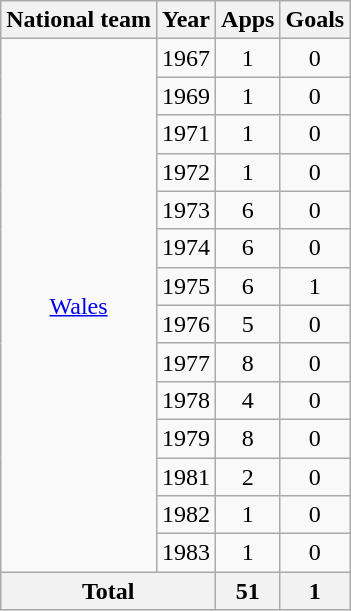<table class=wikitable style="text-align: center">
<tr>
<th>National team</th>
<th>Year</th>
<th>Apps</th>
<th>Goals</th>
</tr>
<tr>
<td rowspan=14><a href='#'>Wales</a></td>
<td>1967</td>
<td>1</td>
<td>0</td>
</tr>
<tr>
<td>1969</td>
<td>1</td>
<td>0</td>
</tr>
<tr>
<td>1971</td>
<td>1</td>
<td>0</td>
</tr>
<tr>
<td>1972</td>
<td>1</td>
<td>0</td>
</tr>
<tr>
<td>1973</td>
<td>6</td>
<td>0</td>
</tr>
<tr>
<td>1974</td>
<td>6</td>
<td>0</td>
</tr>
<tr>
<td>1975</td>
<td>6</td>
<td>1</td>
</tr>
<tr>
<td>1976</td>
<td>5</td>
<td>0</td>
</tr>
<tr>
<td>1977</td>
<td>8</td>
<td>0</td>
</tr>
<tr>
<td>1978</td>
<td>4</td>
<td>0</td>
</tr>
<tr>
<td>1979</td>
<td>8</td>
<td>0</td>
</tr>
<tr>
<td>1981</td>
<td>2</td>
<td>0</td>
</tr>
<tr>
<td>1982</td>
<td>1</td>
<td>0</td>
</tr>
<tr>
<td>1983</td>
<td>1</td>
<td>0</td>
</tr>
<tr>
<th colspan=2>Total</th>
<th>51</th>
<th>1</th>
</tr>
</table>
